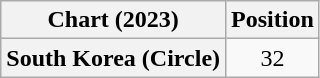<table class="wikitable plainrowheaders" style="text-align:center">
<tr>
<th scope="col">Chart (2023)</th>
<th scope="col">Position</th>
</tr>
<tr>
<th scope="row">South Korea (Circle)</th>
<td>32</td>
</tr>
</table>
